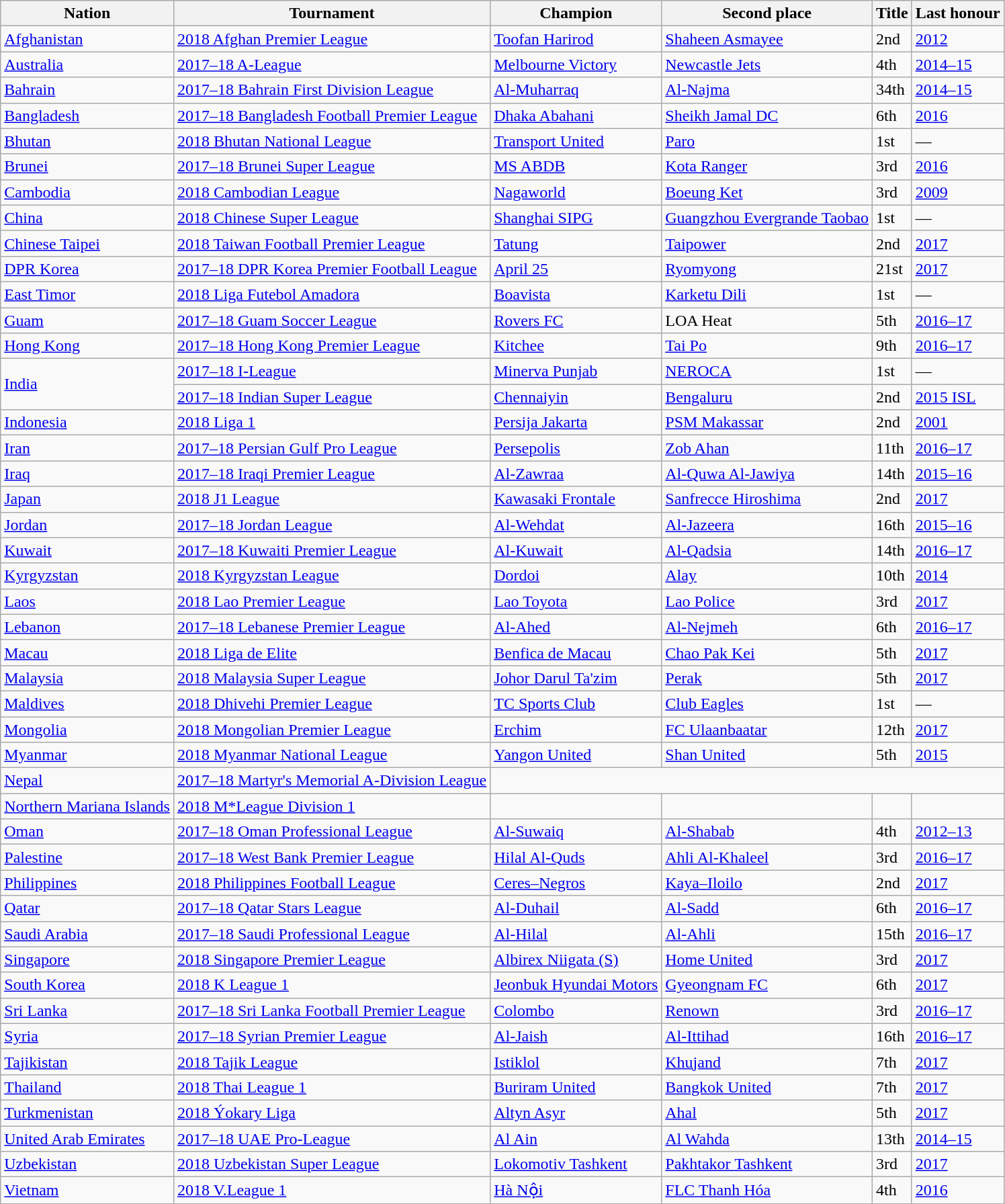<table class="wikitable sortable">
<tr>
<th>Nation</th>
<th>Tournament</th>
<th>Champion</th>
<th>Second place</th>
<th data-sort-type="number">Title</th>
<th>Last honour</th>
</tr>
<tr>
<td> <a href='#'>Afghanistan</a></td>
<td><a href='#'>2018 Afghan Premier League</a></td>
<td><a href='#'>Toofan Harirod</a></td>
<td><a href='#'>Shaheen Asmayee</a></td>
<td>2nd</td>
<td><a href='#'>2012</a></td>
</tr>
<tr>
<td> <a href='#'>Australia</a></td>
<td><a href='#'>2017–18 A-League</a></td>
<td><a href='#'>Melbourne Victory</a></td>
<td><a href='#'>Newcastle Jets</a></td>
<td>4th</td>
<td><a href='#'>2014–15</a></td>
</tr>
<tr>
<td> <a href='#'>Bahrain</a></td>
<td><a href='#'>2017–18 Bahrain First Division League</a></td>
<td><a href='#'>Al-Muharraq</a></td>
<td><a href='#'>Al-Najma</a></td>
<td>34th</td>
<td><a href='#'>2014–15</a></td>
</tr>
<tr>
<td> <a href='#'>Bangladesh</a></td>
<td><a href='#'>2017–18 Bangladesh Football Premier League</a></td>
<td><a href='#'>Dhaka Abahani</a></td>
<td><a href='#'>Sheikh Jamal DC</a></td>
<td>6th</td>
<td><a href='#'>2016</a></td>
</tr>
<tr>
<td> <a href='#'>Bhutan</a></td>
<td><a href='#'>2018 Bhutan National League</a></td>
<td><a href='#'>Transport United</a></td>
<td><a href='#'>Paro</a></td>
<td>1st</td>
<td>—</td>
</tr>
<tr>
<td> <a href='#'>Brunei</a></td>
<td><a href='#'>2017–18 Brunei Super League</a></td>
<td><a href='#'>MS ABDB</a></td>
<td><a href='#'>Kota Ranger</a></td>
<td>3rd</td>
<td><a href='#'>2016</a></td>
</tr>
<tr>
<td> <a href='#'>Cambodia</a></td>
<td><a href='#'>2018 Cambodian League</a></td>
<td><a href='#'>Nagaworld</a></td>
<td><a href='#'>Boeung Ket</a></td>
<td>3rd</td>
<td><a href='#'>2009</a></td>
</tr>
<tr>
<td> <a href='#'>China</a></td>
<td><a href='#'>2018 Chinese Super League</a></td>
<td><a href='#'>Shanghai SIPG</a></td>
<td><a href='#'>Guangzhou Evergrande Taobao</a></td>
<td>1st</td>
<td>—</td>
</tr>
<tr>
<td> <a href='#'>Chinese Taipei</a></td>
<td><a href='#'>2018 Taiwan Football Premier League</a></td>
<td><a href='#'>Tatung</a></td>
<td><a href='#'>Taipower</a></td>
<td>2nd</td>
<td><a href='#'>2017</a></td>
</tr>
<tr>
<td> <a href='#'>DPR Korea</a></td>
<td><a href='#'>2017–18 DPR Korea Premier Football League</a></td>
<td><a href='#'>April 25</a></td>
<td><a href='#'>Ryomyong</a></td>
<td>21st</td>
<td><a href='#'>2017</a></td>
</tr>
<tr>
<td> <a href='#'>East Timor</a></td>
<td><a href='#'>2018 Liga Futebol Amadora</a></td>
<td><a href='#'>Boavista</a></td>
<td><a href='#'>Karketu Dili</a></td>
<td>1st</td>
<td>—</td>
</tr>
<tr>
<td> <a href='#'>Guam</a></td>
<td><a href='#'>2017–18 Guam Soccer League</a></td>
<td><a href='#'>Rovers FC</a></td>
<td>LOA Heat</td>
<td>5th</td>
<td><a href='#'>2016–17</a></td>
</tr>
<tr>
<td> <a href='#'>Hong Kong</a></td>
<td><a href='#'>2017–18 Hong Kong Premier League</a></td>
<td><a href='#'>Kitchee</a></td>
<td><a href='#'>Tai Po</a></td>
<td>9th</td>
<td><a href='#'>2016–17</a></td>
</tr>
<tr>
<td rowspan=2> <a href='#'>India</a></td>
<td><a href='#'>2017–18 I-League</a></td>
<td><a href='#'>Minerva Punjab</a></td>
<td><a href='#'>NEROCA</a></td>
<td>1st</td>
<td>—</td>
</tr>
<tr>
<td><a href='#'>2017–18 Indian Super League</a></td>
<td><a href='#'>Chennaiyin</a></td>
<td><a href='#'>Bengaluru</a></td>
<td>2nd</td>
<td><a href='#'>2015 ISL</a></td>
</tr>
<tr>
<td> <a href='#'>Indonesia</a></td>
<td><a href='#'>2018 Liga 1</a></td>
<td><a href='#'>Persija Jakarta</a></td>
<td><a href='#'>PSM Makassar</a></td>
<td>2nd</td>
<td><a href='#'>2001</a></td>
</tr>
<tr>
<td> <a href='#'>Iran</a></td>
<td><a href='#'>2017–18 Persian Gulf Pro League</a></td>
<td><a href='#'>Persepolis</a></td>
<td><a href='#'>Zob Ahan</a></td>
<td>11th</td>
<td><a href='#'>2016–17</a></td>
</tr>
<tr>
<td> <a href='#'>Iraq</a></td>
<td><a href='#'>2017–18 Iraqi Premier League</a></td>
<td><a href='#'>Al-Zawraa</a></td>
<td><a href='#'>Al-Quwa Al-Jawiya</a></td>
<td>14th</td>
<td><a href='#'>2015–16</a></td>
</tr>
<tr>
<td> <a href='#'>Japan</a></td>
<td><a href='#'>2018 J1 League</a></td>
<td><a href='#'>Kawasaki Frontale</a></td>
<td><a href='#'>Sanfrecce Hiroshima</a></td>
<td>2nd</td>
<td><a href='#'>2017</a></td>
</tr>
<tr>
<td> <a href='#'>Jordan</a></td>
<td><a href='#'>2017–18 Jordan League</a></td>
<td><a href='#'>Al-Wehdat</a></td>
<td><a href='#'>Al-Jazeera</a></td>
<td>16th</td>
<td><a href='#'>2015–16</a></td>
</tr>
<tr>
<td> <a href='#'>Kuwait</a></td>
<td><a href='#'>2017–18 Kuwaiti Premier League</a></td>
<td><a href='#'>Al-Kuwait</a></td>
<td><a href='#'>Al-Qadsia</a></td>
<td>14th</td>
<td><a href='#'>2016–17</a></td>
</tr>
<tr>
<td> <a href='#'>Kyrgyzstan</a></td>
<td><a href='#'>2018 Kyrgyzstan League</a></td>
<td><a href='#'>Dordoi</a></td>
<td><a href='#'>Alay</a></td>
<td>10th</td>
<td><a href='#'>2014</a></td>
</tr>
<tr>
<td> <a href='#'>Laos</a></td>
<td><a href='#'>2018 Lao Premier League</a></td>
<td><a href='#'>Lao Toyota</a></td>
<td><a href='#'>Lao Police</a></td>
<td>3rd</td>
<td><a href='#'>2017</a></td>
</tr>
<tr>
<td> <a href='#'>Lebanon</a></td>
<td><a href='#'>2017–18 Lebanese Premier League</a></td>
<td><a href='#'>Al-Ahed</a></td>
<td><a href='#'>Al-Nejmeh</a></td>
<td>6th</td>
<td><a href='#'>2016–17</a></td>
</tr>
<tr>
<td> <a href='#'>Macau</a></td>
<td><a href='#'>2018 Liga de Elite</a></td>
<td><a href='#'>Benfica de Macau</a></td>
<td><a href='#'>Chao Pak Kei</a></td>
<td>5th</td>
<td><a href='#'>2017</a></td>
</tr>
<tr>
<td> <a href='#'>Malaysia</a></td>
<td><a href='#'>2018 Malaysia Super League</a></td>
<td><a href='#'>Johor Darul Ta'zim</a></td>
<td><a href='#'>Perak</a></td>
<td>5th</td>
<td><a href='#'>2017</a></td>
</tr>
<tr>
<td> <a href='#'>Maldives</a></td>
<td><a href='#'>2018 Dhivehi Premier League</a></td>
<td><a href='#'>TC Sports Club</a></td>
<td><a href='#'>Club Eagles</a></td>
<td>1st</td>
<td>—</td>
</tr>
<tr>
<td> <a href='#'>Mongolia</a></td>
<td><a href='#'>2018 Mongolian Premier League</a></td>
<td><a href='#'>Erchim</a></td>
<td><a href='#'>FC Ulaanbaatar</a></td>
<td>12th</td>
<td><a href='#'>2017</a></td>
</tr>
<tr>
<td> <a href='#'>Myanmar</a></td>
<td><a href='#'>2018 Myanmar National League</a></td>
<td><a href='#'>Yangon United</a></td>
<td><a href='#'>Shan United</a></td>
<td>5th</td>
<td><a href='#'>2015</a></td>
</tr>
<tr>
<td> <a href='#'>Nepal</a></td>
<td><a href='#'>2017–18 Martyr's Memorial A-Division League</a></td>
<td colspan="4"></td>
</tr>
<tr>
<td> <a href='#'>Northern Mariana Islands</a></td>
<td><a href='#'>2018 M*League Division 1</a></td>
<td></td>
<td></td>
<td></td>
<td></td>
</tr>
<tr>
<td> <a href='#'>Oman</a></td>
<td><a href='#'>2017–18 Oman Professional League</a></td>
<td><a href='#'>Al-Suwaiq</a></td>
<td><a href='#'>Al-Shabab</a></td>
<td>4th</td>
<td><a href='#'>2012–13</a></td>
</tr>
<tr>
<td> <a href='#'>Palestine</a></td>
<td><a href='#'>2017–18 West Bank Premier League</a></td>
<td><a href='#'>Hilal Al-Quds</a></td>
<td><a href='#'>Ahli Al-Khaleel</a></td>
<td>3rd</td>
<td><a href='#'>2016–17</a></td>
</tr>
<tr>
<td> <a href='#'>Philippines</a></td>
<td><a href='#'>2018 Philippines Football League</a></td>
<td><a href='#'>Ceres–Negros</a></td>
<td><a href='#'>Kaya–Iloilo</a></td>
<td>2nd</td>
<td><a href='#'>2017</a></td>
</tr>
<tr>
<td> <a href='#'>Qatar</a></td>
<td><a href='#'>2017–18 Qatar Stars League</a></td>
<td><a href='#'>Al-Duhail</a></td>
<td><a href='#'>Al-Sadd</a></td>
<td>6th</td>
<td><a href='#'>2016–17</a></td>
</tr>
<tr>
<td> <a href='#'>Saudi Arabia</a></td>
<td><a href='#'>2017–18 Saudi Professional League</a></td>
<td><a href='#'>Al-Hilal</a></td>
<td><a href='#'>Al-Ahli</a></td>
<td>15th</td>
<td><a href='#'>2016–17</a></td>
</tr>
<tr>
<td> <a href='#'>Singapore</a></td>
<td><a href='#'>2018 Singapore Premier League</a></td>
<td><a href='#'>Albirex Niigata (S)</a></td>
<td><a href='#'>Home United</a></td>
<td>3rd</td>
<td><a href='#'>2017</a></td>
</tr>
<tr>
<td> <a href='#'>South Korea</a></td>
<td><a href='#'>2018 K League 1</a></td>
<td><a href='#'>Jeonbuk Hyundai Motors</a></td>
<td><a href='#'>Gyeongnam FC</a></td>
<td>6th</td>
<td><a href='#'>2017</a></td>
</tr>
<tr>
<td> <a href='#'>Sri Lanka</a></td>
<td><a href='#'>2017–18 Sri Lanka Football Premier League</a></td>
<td><a href='#'>Colombo</a></td>
<td><a href='#'>Renown</a></td>
<td>3rd</td>
<td><a href='#'>2016–17</a></td>
</tr>
<tr>
<td> <a href='#'>Syria</a></td>
<td><a href='#'>2017–18 Syrian Premier League</a></td>
<td><a href='#'>Al-Jaish</a></td>
<td><a href='#'>Al-Ittihad</a></td>
<td>16th</td>
<td><a href='#'>2016–17</a></td>
</tr>
<tr>
<td> <a href='#'>Tajikistan</a></td>
<td><a href='#'>2018 Tajik League</a></td>
<td><a href='#'>Istiklol</a></td>
<td><a href='#'>Khujand</a></td>
<td>7th</td>
<td><a href='#'>2017</a></td>
</tr>
<tr>
<td> <a href='#'>Thailand</a></td>
<td><a href='#'>2018 Thai League 1</a></td>
<td><a href='#'>Buriram United</a></td>
<td><a href='#'>Bangkok United</a></td>
<td>7th</td>
<td><a href='#'>2017</a></td>
</tr>
<tr>
<td> <a href='#'>Turkmenistan</a></td>
<td><a href='#'>2018 Ýokary Liga</a></td>
<td><a href='#'>Altyn Asyr</a></td>
<td><a href='#'>Ahal</a></td>
<td>5th</td>
<td><a href='#'>2017</a></td>
</tr>
<tr>
<td> <a href='#'>United Arab Emirates</a></td>
<td><a href='#'>2017–18 UAE Pro-League</a></td>
<td><a href='#'>Al Ain</a></td>
<td><a href='#'>Al Wahda</a></td>
<td>13th</td>
<td><a href='#'>2014–15</a></td>
</tr>
<tr>
<td> <a href='#'>Uzbekistan</a></td>
<td><a href='#'>2018 Uzbekistan Super League</a></td>
<td><a href='#'>Lokomotiv Tashkent</a></td>
<td><a href='#'>Pakhtakor Tashkent</a></td>
<td>3rd</td>
<td><a href='#'>2017</a></td>
</tr>
<tr>
<td> <a href='#'>Vietnam</a></td>
<td><a href='#'>2018 V.League 1</a></td>
<td><a href='#'>Hà Nội</a></td>
<td><a href='#'>FLC Thanh Hóa</a></td>
<td>4th</td>
<td><a href='#'>2016</a></td>
</tr>
</table>
